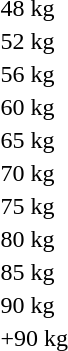<table>
<tr>
<td rowspan=2>48 kg</td>
<td rowspan=2></td>
<td rowspan=2></td>
<td></td>
</tr>
<tr>
<td></td>
</tr>
<tr>
<td rowspan=2>52 kg</td>
<td rowspan=2></td>
<td rowspan=2></td>
<td></td>
</tr>
<tr>
<td></td>
</tr>
<tr>
<td rowspan=2>56 kg</td>
<td rowspan=2></td>
<td rowspan=2></td>
<td></td>
</tr>
<tr>
<td></td>
</tr>
<tr>
<td rowspan=2>60 kg</td>
<td rowspan=2></td>
<td rowspan=2></td>
<td></td>
</tr>
<tr>
<td></td>
</tr>
<tr>
<td rowspan=2>65 kg</td>
<td rowspan=2></td>
<td rowspan=2></td>
<td></td>
</tr>
<tr>
<td></td>
</tr>
<tr>
<td rowspan=2>70 kg</td>
<td rowspan=2></td>
<td rowspan=2></td>
<td></td>
</tr>
<tr>
<td></td>
</tr>
<tr>
<td rowspan=2>75 kg</td>
<td rowspan=2></td>
<td rowspan=2></td>
<td></td>
</tr>
<tr>
<td></td>
</tr>
<tr>
<td rowspan=2>80 kg</td>
<td rowspan=2></td>
<td rowspan=2></td>
<td></td>
</tr>
<tr>
<td></td>
</tr>
<tr>
<td rowspan=2>85 kg</td>
<td rowspan=2></td>
<td rowspan=2></td>
<td></td>
</tr>
<tr>
<td></td>
</tr>
<tr>
<td rowspan=2>90 kg</td>
<td rowspan=2></td>
<td rowspan=2></td>
<td></td>
</tr>
<tr>
<td></td>
</tr>
<tr>
<td rowspan=2>+90 kg</td>
<td rowspan=2></td>
<td rowspan=2></td>
<td></td>
</tr>
<tr>
<td></td>
</tr>
</table>
